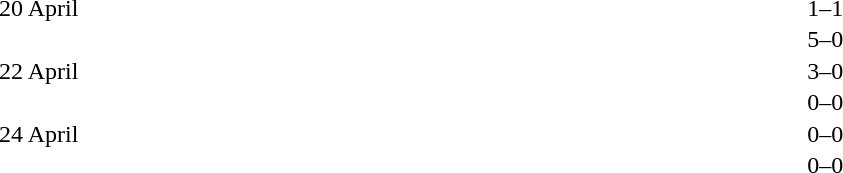<table cellspacing=1 width=70%>
<tr>
<th width=25%></th>
<th width=30%></th>
<th width=15%></th>
<th width=30%></th>
</tr>
<tr>
<td>20 April</td>
<td align=right></td>
<td align=center>1–1</td>
<td></td>
</tr>
<tr>
<td></td>
<td align=right></td>
<td align=center>5–0</td>
<td></td>
</tr>
<tr>
<td>22 April</td>
<td align=right></td>
<td align=center>3–0</td>
<td></td>
</tr>
<tr>
<td></td>
<td align=right></td>
<td align=center>0–0</td>
<td></td>
</tr>
<tr>
<td>24 April</td>
<td align=right></td>
<td align=center>0–0</td>
<td></td>
</tr>
<tr>
<td></td>
<td align=right></td>
<td align=center>0–0</td>
<td></td>
</tr>
</table>
